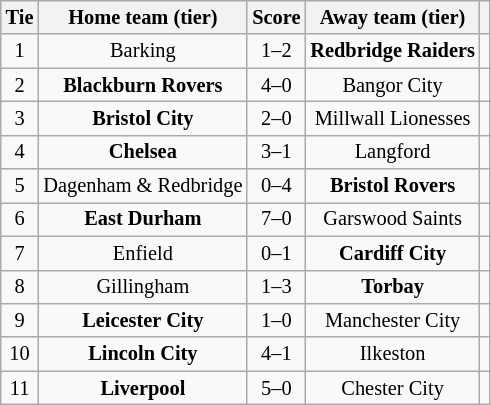<table class="wikitable" style="text-align:center; font-size:85%">
<tr>
<th>Tie</th>
<th>Home team (tier)</th>
<th>Score</th>
<th>Away team (tier)</th>
<th></th>
</tr>
<tr>
<td align="center">1</td>
<td>Barking</td>
<td align="center">1–2</td>
<td><strong>Redbridge Raiders</strong></td>
<td></td>
</tr>
<tr>
<td align="center">2</td>
<td><strong>Blackburn Rovers</strong></td>
<td align="center">4–0</td>
<td>Bangor City</td>
<td></td>
</tr>
<tr>
<td align="center">3</td>
<td><strong>Bristol City</strong></td>
<td align="center">2–0</td>
<td>Millwall Lionesses</td>
<td></td>
</tr>
<tr>
<td align="center">4</td>
<td><strong>Chelsea</strong></td>
<td align="center">3–1</td>
<td>Langford</td>
<td></td>
</tr>
<tr>
<td align="center">5</td>
<td>Dagenham & Redbridge</td>
<td align="center">0–4</td>
<td><strong>Bristol Rovers</strong></td>
<td></td>
</tr>
<tr>
<td align="center">6</td>
<td><strong>East Durham</strong></td>
<td align="center">7–0</td>
<td>Garswood Saints</td>
<td></td>
</tr>
<tr>
<td align="center">7</td>
<td>Enfield</td>
<td align="center">0–1</td>
<td><strong>Cardiff City</strong></td>
<td></td>
</tr>
<tr>
<td align="center">8</td>
<td>Gillingham</td>
<td align="center">1–3</td>
<td><strong>Torbay</strong></td>
<td></td>
</tr>
<tr>
<td align="center">9</td>
<td><strong>Leicester City</strong></td>
<td align="center">1–0 </td>
<td>Manchester City</td>
<td></td>
</tr>
<tr>
<td align="center">10</td>
<td><strong>Lincoln City</strong></td>
<td align="center">4–1</td>
<td>Ilkeston</td>
<td></td>
</tr>
<tr>
<td align="center">11</td>
<td><strong>Liverpool</strong></td>
<td align="center">5–0</td>
<td>Chester City</td>
<td></td>
</tr>
</table>
